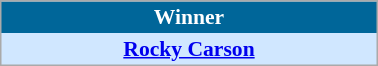<table align=center cellpadding="2" cellspacing="0" style="background: #f9f9f9; border: 1px #aaa solid; border-collapse: collapse; font-size: 90%;" width=20%>
<tr align=center bgcolor=#006699 style="color:white;">
<th width=100%><strong>Winner</strong></th>
</tr>
<tr align=center bgcolor=#D0E7FF>
<td align=center> <strong><a href='#'>Rocky Carson</a></strong></td>
</tr>
</table>
